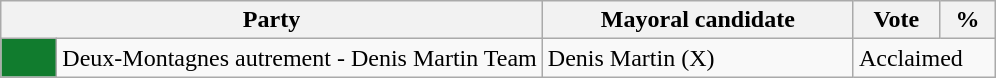<table class="wikitable">
<tr>
<th bgcolor="#DDDDFF" width="230px" colspan="2">Party</th>
<th bgcolor="#DDDDFF" width="200px">Mayoral candidate</th>
<th bgcolor="#DDDDFF" width="50px">Vote</th>
<th bgcolor="#DDDDFF" width="30px">%</th>
</tr>
<tr>
<td bgcolor=#117C2E width="30px"> </td>
<td>Deux-Montagnes autrement - Denis Martin Team</td>
<td>Denis Martin (X)</td>
<td colspan="2">Acclaimed</td>
</tr>
</table>
